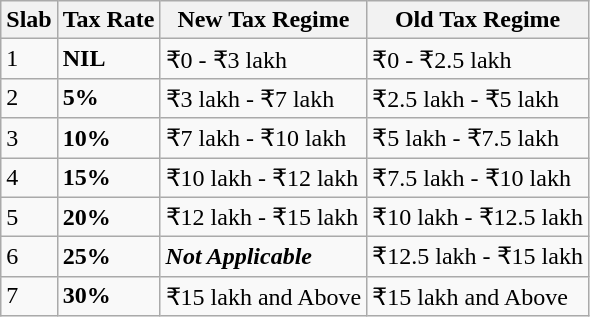<table class="wikitable floatright">
<tr>
<th>Slab</th>
<th>Tax Rate</th>
<th>New Tax Regime</th>
<th>Old Tax Regime</th>
</tr>
<tr>
<td>1</td>
<td><strong>NIL</strong></td>
<td>₹0 - ₹3 lakh</td>
<td>₹0 - ₹2.5 lakh</td>
</tr>
<tr>
<td>2</td>
<td><strong>5%</strong></td>
<td>₹3 lakh - ₹7 lakh</td>
<td>₹2.5 lakh - ₹5 lakh</td>
</tr>
<tr>
<td>3</td>
<td><strong>10%</strong></td>
<td>₹7 lakh - ₹10 lakh</td>
<td>₹5 lakh - ₹7.5 lakh</td>
</tr>
<tr>
<td>4</td>
<td><strong>15%</strong></td>
<td>₹10 lakh - ₹12 lakh</td>
<td>₹7.5 lakh - ₹10 lakh</td>
</tr>
<tr>
<td>5</td>
<td><strong>20%</strong></td>
<td>₹12 lakh - ₹15 lakh</td>
<td>₹10 lakh - ₹12.5 lakh</td>
</tr>
<tr>
<td>6</td>
<td><strong>25%</strong></td>
<td><strong><em>Not Applicable</em></strong></td>
<td>₹12.5 lakh - ₹15 lakh</td>
</tr>
<tr>
<td>7</td>
<td><strong>30%</strong></td>
<td>₹15 lakh and Above</td>
<td>₹15 lakh and Above</td>
</tr>
</table>
